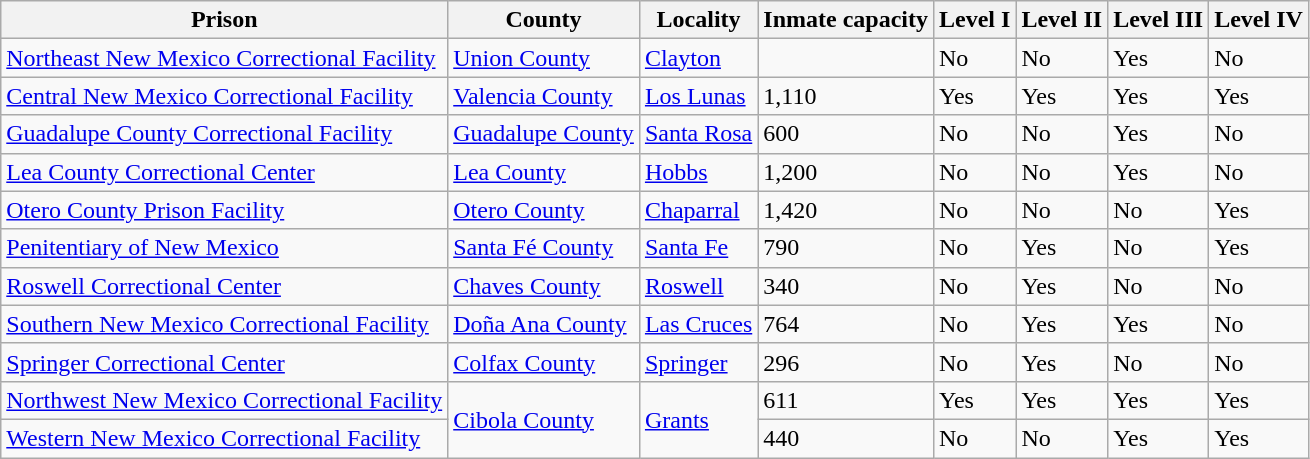<table class="wikitable sortable">
<tr>
<th>Prison</th>
<th>County</th>
<th>Locality</th>
<th>Inmate capacity</th>
<th>Level I</th>
<th>Level II</th>
<th>Level III</th>
<th>Level IV</th>
</tr>
<tr>
<td><a href='#'>Northeast New Mexico Correctional Facility</a></td>
<td><a href='#'>Union County</a></td>
<td><a href='#'>Clayton</a></td>
<td></td>
<td>No</td>
<td>No</td>
<td>Yes</td>
<td>No</td>
</tr>
<tr>
<td><a href='#'>Central New Mexico Correctional Facility</a></td>
<td><a href='#'>Valencia County</a></td>
<td><a href='#'>Los Lunas</a></td>
<td>1,110</td>
<td>Yes</td>
<td>Yes</td>
<td>Yes</td>
<td>Yes</td>
</tr>
<tr>
<td><a href='#'>Guadalupe County Correctional Facility</a></td>
<td><a href='#'>Guadalupe County</a></td>
<td><a href='#'>Santa Rosa</a></td>
<td>600</td>
<td>No</td>
<td>No</td>
<td>Yes</td>
<td>No</td>
</tr>
<tr>
<td><a href='#'>Lea County Correctional Center</a></td>
<td><a href='#'>Lea County</a></td>
<td><a href='#'>Hobbs</a></td>
<td>1,200</td>
<td>No</td>
<td>No</td>
<td>Yes</td>
<td>No</td>
</tr>
<tr>
<td><a href='#'>Otero County Prison Facility</a></td>
<td><a href='#'>Otero County</a></td>
<td><a href='#'>Chaparral</a></td>
<td>1,420</td>
<td>No</td>
<td>No</td>
<td>No</td>
<td>Yes</td>
</tr>
<tr>
<td><a href='#'>Penitentiary of New Mexico</a></td>
<td><a href='#'>Santa Fé County</a></td>
<td><a href='#'>Santa Fe</a></td>
<td>790</td>
<td>No</td>
<td>Yes</td>
<td>No</td>
<td>Yes</td>
</tr>
<tr>
<td><a href='#'>Roswell Correctional Center</a></td>
<td><a href='#'>Chaves County</a></td>
<td><a href='#'>Roswell</a></td>
<td>340</td>
<td>No</td>
<td>Yes</td>
<td>No</td>
<td>No</td>
</tr>
<tr>
<td><a href='#'>Southern New Mexico Correctional Facility</a></td>
<td><a href='#'>Doña Ana County</a></td>
<td><a href='#'>Las Cruces</a></td>
<td>764</td>
<td>No</td>
<td>Yes</td>
<td>Yes</td>
<td>No</td>
</tr>
<tr>
<td><a href='#'>Springer Correctional Center</a></td>
<td><a href='#'>Colfax County</a></td>
<td><a href='#'>Springer</a></td>
<td>296</td>
<td>No</td>
<td>Yes</td>
<td>No</td>
<td>No</td>
</tr>
<tr>
<td><a href='#'>Northwest New Mexico Correctional Facility</a></td>
<td rowspan="2"><a href='#'>Cibola County</a></td>
<td rowspan="2"><a href='#'>Grants</a></td>
<td>611</td>
<td>Yes</td>
<td>Yes</td>
<td>Yes</td>
<td>Yes</td>
</tr>
<tr>
<td><a href='#'>Western New Mexico Correctional Facility</a></td>
<td>440</td>
<td>No</td>
<td>No</td>
<td>Yes</td>
<td>Yes</td>
</tr>
</table>
